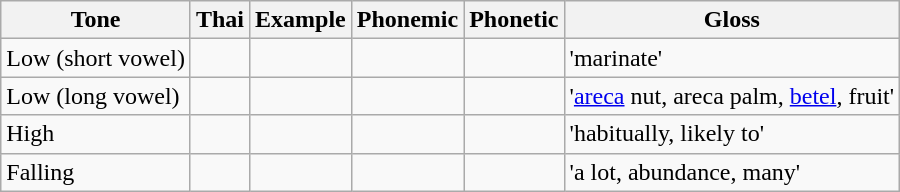<table class=wikitable>
<tr>
<th scope="col">Tone</th>
<th scope="col">Thai</th>
<th scope="col">Example</th>
<th scope="col">Phonemic</th>
<th scope="col">Phonetic</th>
<th scope="col">Gloss</th>
</tr>
<tr>
<td>Low (short vowel)</td>
<td></td>
<td></td>
<td></td>
<td></td>
<td>'marinate'</td>
</tr>
<tr>
<td>Low (long vowel)</td>
<td></td>
<td></td>
<td></td>
<td></td>
<td>'<a href='#'>areca</a> nut, areca palm, <a href='#'>betel</a>, fruit'</td>
</tr>
<tr>
<td>High</td>
<td></td>
<td></td>
<td></td>
<td></td>
<td>'habitually, likely to'</td>
</tr>
<tr>
<td>Falling</td>
<td></td>
<td></td>
<td></td>
<td></td>
<td>'a lot, abundance, many'</td>
</tr>
</table>
